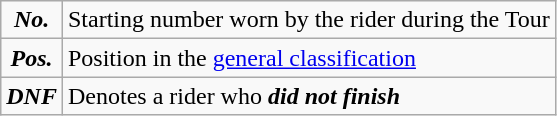<table class="wikitable">
<tr>
<td align=center><strong><em>No.</em></strong></td>
<td>Starting number worn by the rider during the Tour</td>
</tr>
<tr>
<td align=center><strong><em>Pos.</em></strong></td>
<td>Position in the <a href='#'>general classification</a></td>
</tr>
<tr>
<td align=center><strong><em>DNF</em></strong></td>
<td>Denotes a rider who <strong><em>did not finish</em></strong></td>
</tr>
</table>
